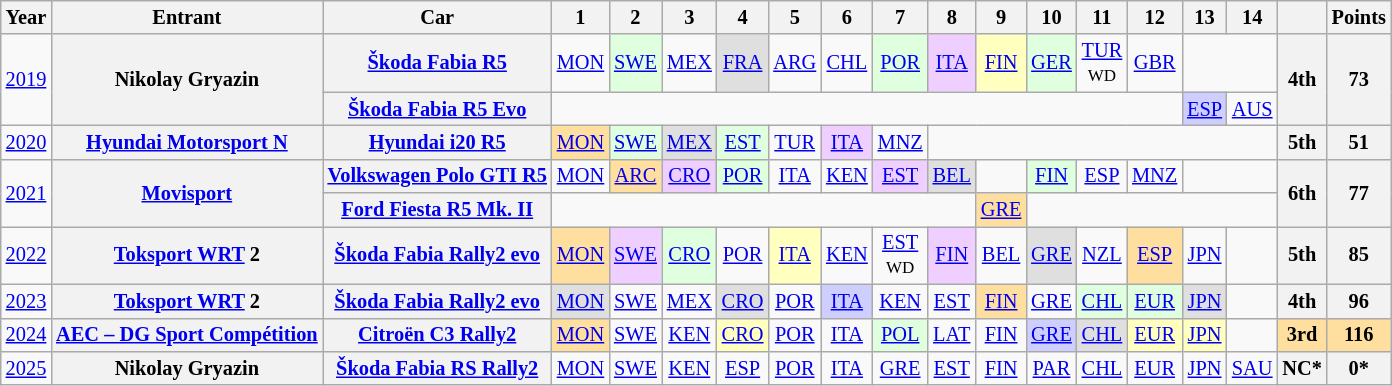<table class="wikitable" style="text-align:center; font-size:85%">
<tr>
<th>Year</th>
<th>Entrant</th>
<th>Car</th>
<th>1</th>
<th>2</th>
<th>3</th>
<th>4</th>
<th>5</th>
<th>6</th>
<th>7</th>
<th>8</th>
<th>9</th>
<th>10</th>
<th>11</th>
<th>12</th>
<th>13</th>
<th>14</th>
<th></th>
<th>Points</th>
</tr>
<tr>
<td rowspan="2"><a href='#'>2019</a></td>
<th rowspan="2" nowrap>Nikolay Gryazin</th>
<th nowrap><a href='#'>Škoda Fabia R5</a></th>
<td><a href='#'>MON</a></td>
<td style="background:#DFFFDF;"><a href='#'>SWE</a><br></td>
<td><a href='#'>MEX</a></td>
<td style="background:#DFDFDF;"><a href='#'>FRA</a><br></td>
<td><a href='#'>ARG</a></td>
<td><a href='#'>CHL</a></td>
<td style="background:#DFFFDF;"><a href='#'>POR</a><br></td>
<td style="background:#EFCFFF;"><a href='#'>ITA</a><br></td>
<td style="background:#FFFFBF;"><a href='#'>FIN</a><br></td>
<td style="background:#DFFFDF;"><a href='#'>GER</a><br></td>
<td><a href='#'>TUR</a><br><small>WD</small></td>
<td><a href='#'>GBR</a></td>
<td colspan=2></td>
<th rowspan="2">4th</th>
<th rowspan="2">73</th>
</tr>
<tr>
<th nowrap><a href='#'>Škoda Fabia R5 Evo</a></th>
<td colspan=12></td>
<td style="background:#CFCFFF;"><a href='#'>ESP</a><br></td>
<td><a href='#'>AUS</a><br></td>
</tr>
<tr>
<td><a href='#'>2020</a></td>
<th nowrap><a href='#'>Hyundai Motorsport N</a></th>
<th nowrap><a href='#'>Hyundai i20 R5</a></th>
<td style="background:#FFDF9F;"><a href='#'>MON</a><br></td>
<td style="background:#DFFFDF;"><a href='#'>SWE</a><br></td>
<td style="background:#DFDFDF;"><a href='#'>MEX</a><br></td>
<td style="background:#DFFFDF;"><a href='#'>EST</a><br></td>
<td><a href='#'>TUR</a></td>
<td style="background:#EFCFFF;"><a href='#'>ITA</a><br></td>
<td><a href='#'>MNZ</a></td>
<td colspan=7></td>
<th>5th</th>
<th>51</th>
</tr>
<tr>
<td rowspan="2"><a href='#'>2021</a></td>
<th rowspan="2" nowrap><a href='#'>Movisport</a></th>
<th nowrap><a href='#'>Volkswagen Polo GTI R5</a></th>
<td><a href='#'>MON</a></td>
<td style="background:#FFDF9F;"><a href='#'>ARC</a><br></td>
<td style="background:#EFCFFF;"><a href='#'>CRO</a><br></td>
<td style="background:#DFFFDF;"><a href='#'>POR</a><br></td>
<td><a href='#'>ITA</a></td>
<td><a href='#'>KEN</a></td>
<td style="background:#EFCFFF;"><a href='#'>EST</a><br></td>
<td style="background:#DFDFDF;"><a href='#'>BEL</a><br></td>
<td></td>
<td style="background:#DFFFDF;"><a href='#'>FIN</a><br></td>
<td><a href='#'>ESP</a></td>
<td><a href='#'>MNZ</a></td>
<td colspan=2></td>
<th rowspan="2">6th</th>
<th rowspan="2">77</th>
</tr>
<tr>
<th nowrap><a href='#'>Ford Fiesta R5 Mk. II</a></th>
<td colspan=8></td>
<td style="background:#FFDF9F;"><a href='#'>GRE</a><br></td>
<td colspan=5></td>
</tr>
<tr>
<td><a href='#'>2022</a></td>
<th nowrap><a href='#'>Toksport WRT</a> 2</th>
<th nowrap><a href='#'>Škoda Fabia Rally2 evo</a></th>
<td style="background:#FFDF9F;"><a href='#'>MON</a><br></td>
<td style="background:#EFCFFF;"><a href='#'>SWE</a><br></td>
<td style="background:#DFFFDF;"><a href='#'>CRO</a><br></td>
<td><a href='#'>POR</a></td>
<td style="background:#FFFFBF;"><a href='#'>ITA</a><br></td>
<td><a href='#'>KEN</a></td>
<td><a href='#'>EST</a><br><small>WD</small></td>
<td style="background:#EFCFFF;"><a href='#'>FIN</a><br></td>
<td><a href='#'>BEL</a></td>
<td style="background:#DFDFDF;"><a href='#'>GRE</a><br></td>
<td><a href='#'>NZL</a></td>
<td style="background:#FFDF9F;"><a href='#'>ESP</a><br></td>
<td><a href='#'>JPN</a></td>
<td></td>
<th>5th</th>
<th>85</th>
</tr>
<tr>
<td><a href='#'>2023</a></td>
<th nowrap><a href='#'>Toksport WRT</a> 2</th>
<th nowrap><a href='#'>Škoda Fabia Rally2 evo</a></th>
<td style="background:#DFDFDF;"><a href='#'>MON</a><br></td>
<td><a href='#'>SWE</a></td>
<td><a href='#'>MEX</a></td>
<td style="background:#DFDFDF;"><a href='#'>CRO</a><br></td>
<td><a href='#'>POR</a></td>
<td style="background:#CFCFFF;"><a href='#'>ITA</a><br></td>
<td><a href='#'>KEN</a></td>
<td><a href='#'>EST</a></td>
<td style="background:#FFDF9F;"><a href='#'>FIN</a><br></td>
<td><a href='#'>GRE</a></td>
<td style="background:#DFFFDF;"><a href='#'>CHL</a><br></td>
<td style="background:#DFFFDF;"><a href='#'>EUR</a><br></td>
<td style="background:#DFDFDF;"><a href='#'>JPN</a><br></td>
<td></td>
<th>4th</th>
<th>96</th>
</tr>
<tr>
<td><a href='#'>2024</a></td>
<th nowrap><a href='#'>AEC – DG Sport Compétition</a></th>
<th nowrap><a href='#'>Citroën C3 Rally2</a></th>
<td style="background:#FFDF9F;"><a href='#'>MON</a><br></td>
<td><a href='#'>SWE</a></td>
<td><a href='#'>KEN</a></td>
<td style="background:#FFFFBF;"><a href='#'>CRO</a><br></td>
<td><a href='#'>POR</a></td>
<td><a href='#'>ITA</a></td>
<td style="background:#DFFFDF;"><a href='#'>POL</a><br></td>
<td><a href='#'>LAT</a></td>
<td><a href='#'>FIN</a></td>
<td style="background:#CFCFFF;"><a href='#'>GRE</a><br></td>
<td style="background:#DFDFDF;"><a href='#'>CHL</a><br></td>
<td style="background:#FFFFBF;"><a href='#'>EUR</a><br></td>
<td style="background:#FFFFBF;"><a href='#'>JPN</a><br></td>
<td></td>
<th style="background:#FFDF9F;">3rd</th>
<th style="background:#FFDF9F;">116</th>
</tr>
<tr>
<td><a href='#'>2025</a></td>
<th nowrap>Nikolay Gryazin</th>
<th nowrap><a href='#'>Škoda Fabia RS Rally2</a></th>
<td><a href='#'>MON</a></td>
<td><a href='#'>SWE</a></td>
<td><a href='#'>KEN</a></td>
<td><a href='#'>ESP</a></td>
<td><a href='#'>POR</a></td>
<td><a href='#'>ITA</a></td>
<td><a href='#'>GRE</a></td>
<td><a href='#'>EST</a></td>
<td><a href='#'>FIN</a></td>
<td><a href='#'>PAR</a></td>
<td><a href='#'>CHL</a></td>
<td><a href='#'>EUR</a></td>
<td><a href='#'>JPN</a></td>
<td><a href='#'>SAU</a></td>
<th>NC*</th>
<th>0*</th>
</tr>
</table>
